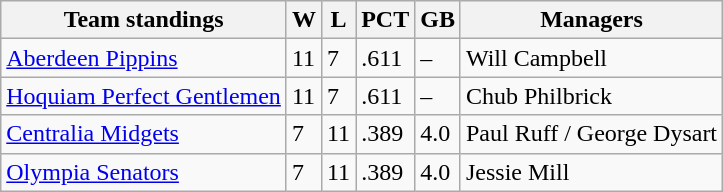<table class="wikitable">
<tr>
<th>Team standings</th>
<th>W</th>
<th>L</th>
<th>PCT</th>
<th>GB</th>
<th>Managers</th>
</tr>
<tr>
<td><a href='#'>Aberdeen Pippins</a></td>
<td>11</td>
<td>7</td>
<td>.611</td>
<td>–</td>
<td>Will Campbell</td>
</tr>
<tr>
<td><a href='#'>Hoquiam Perfect Gentlemen</a></td>
<td>11</td>
<td>7</td>
<td>.611</td>
<td>–</td>
<td>Chub Philbrick</td>
</tr>
<tr>
<td><a href='#'>Centralia Midgets</a></td>
<td>7</td>
<td>11</td>
<td>.389</td>
<td>4.0</td>
<td>Paul Ruff / George Dysart</td>
</tr>
<tr>
<td><a href='#'>Olympia Senators</a></td>
<td>7</td>
<td>11</td>
<td>.389</td>
<td>4.0</td>
<td>Jessie Mill</td>
</tr>
</table>
